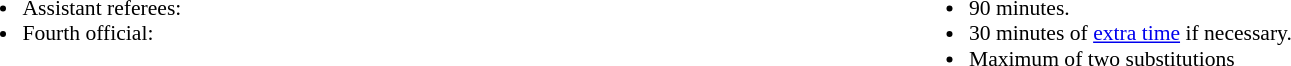<table style="width:100%; font-size:90%">
<tr>
<td style="width:50%; vertical-align:top"><br><ul><li>Assistant referees:</li><li>Fourth official:</li></ul></td>
<td style="width:50%; vertical-align:top"><br><ul><li>90 minutes.</li><li>30 minutes of <a href='#'>extra time</a> if necessary.</li><li>Maximum of two substitutions</li></ul></td>
</tr>
</table>
